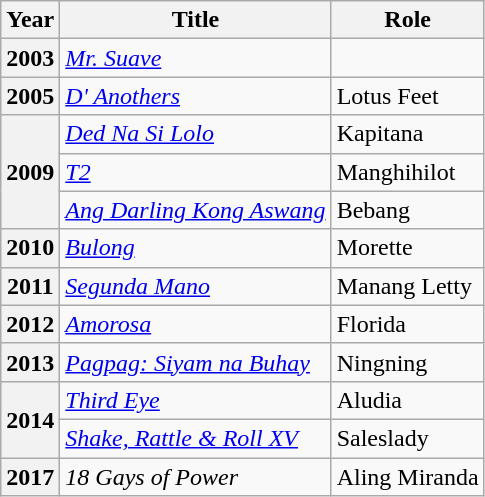<table class="wikitable sortable plainrowheaders">
<tr>
<th scope="col">Year</th>
<th scope="col">Title</th>
<th scope="col">Role</th>
</tr>
<tr>
<th scope="row">2003</th>
<td><em><a href='#'>Mr. Suave</a></em></td>
<td></td>
</tr>
<tr>
<th scope="row">2005</th>
<td><em><a href='#'>D' Anothers</a></em></td>
<td>Lotus Feet</td>
</tr>
<tr>
<th rowspan="3" scope="row">2009</th>
<td><em><a href='#'>Ded Na Si Lolo</a></em></td>
<td>Kapitana</td>
</tr>
<tr>
<td><em><a href='#'>T2</a></em></td>
<td>Manghihilot</td>
</tr>
<tr>
<td><em><a href='#'>Ang Darling Kong Aswang</a></em></td>
<td>Bebang</td>
</tr>
<tr>
<th scope="row">2010</th>
<td><em><a href='#'>Bulong</a></em></td>
<td>Morette</td>
</tr>
<tr>
<th scope="row">2011</th>
<td><em><a href='#'>Segunda Mano</a></em></td>
<td>Manang Letty</td>
</tr>
<tr>
<th scope="row">2012</th>
<td><em><a href='#'>Amorosa</a></em></td>
<td>Florida</td>
</tr>
<tr>
<th scope="row">2013</th>
<td><em><a href='#'>Pagpag: Siyam na Buhay</a></em></td>
<td>Ningning</td>
</tr>
<tr>
<th rowspan="2" scope="row">2014</th>
<td><em><a href='#'>Third Eye</a></em></td>
<td>Aludia</td>
</tr>
<tr>
<td><em><a href='#'>Shake, Rattle & Roll XV</a></em></td>
<td>Saleslady</td>
</tr>
<tr>
<th scope="row">2017</th>
<td><em>18 Gays of Power</em></td>
<td>Aling Miranda</td>
</tr>
</table>
